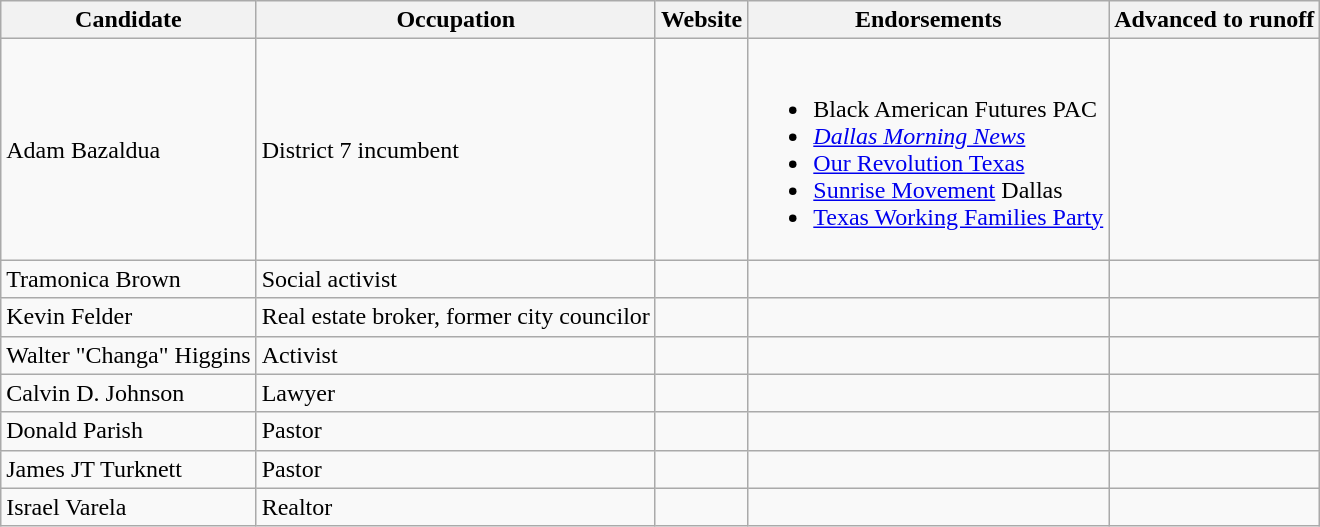<table class="wikitable">
<tr>
<th>Candidate</th>
<th>Occupation</th>
<th>Website</th>
<th>Endorsements</th>
<th>Advanced to runoff</th>
</tr>
<tr>
<td>Adam Bazaldua</td>
<td>District 7 incumbent</td>
<td></td>
<td><br><ul><li>Black American Futures PAC</li><li><em><a href='#'>Dallas Morning News</a></em></li><li><a href='#'>Our Revolution Texas</a></li><li><a href='#'>Sunrise Movement</a> Dallas</li><li><a href='#'>Texas Working Families Party</a></li></ul></td>
<td></td>
</tr>
<tr>
<td>Tramonica Brown</td>
<td>Social activist</td>
<td></td>
<td></td>
<td></td>
</tr>
<tr>
<td>Kevin Felder</td>
<td>Real estate broker, former city councilor</td>
<td></td>
<td></td>
<td></td>
</tr>
<tr>
<td>Walter "Changa" Higgins</td>
<td>Activist</td>
<td></td>
<td></td>
<td></td>
</tr>
<tr>
<td>Calvin D. Johnson</td>
<td>Lawyer</td>
<td></td>
<td></td>
<td></td>
</tr>
<tr>
<td>Donald Parish</td>
<td>Pastor</td>
<td></td>
<td></td>
<td></td>
</tr>
<tr>
<td>James JT Turknett</td>
<td>Pastor</td>
<td></td>
<td></td>
<td></td>
</tr>
<tr>
<td>Israel Varela</td>
<td>Realtor</td>
<td></td>
<td></td>
<td></td>
</tr>
</table>
